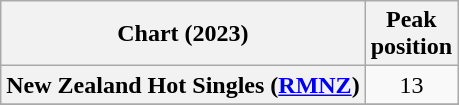<table class="wikitable sortable plainrowheaders" style="text-align:center">
<tr>
<th scope="col">Chart (2023)</th>
<th scope="col">Peak<br>position</th>
</tr>
<tr>
<th scope="row">New Zealand Hot Singles (<a href='#'>RMNZ</a>)</th>
<td>13</td>
</tr>
<tr>
</tr>
<tr>
</tr>
<tr>
</tr>
</table>
